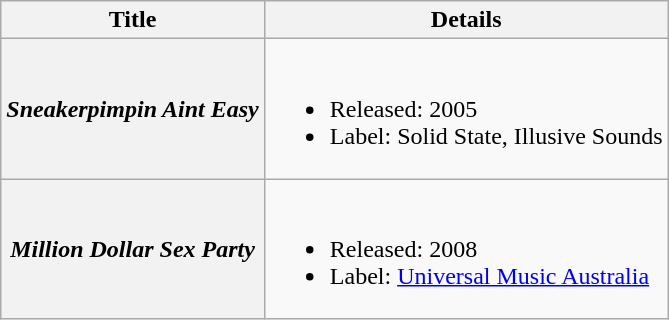<table class="wikitable plainrowheaders">
<tr>
<th scope="col">Title</th>
<th scope="col">Details</th>
</tr>
<tr>
<th scope="row"><em>Sneakerpimpin Aint Easy</em></th>
<td><br><ul><li>Released: 2005</li><li>Label: Solid State, Illusive Sounds</li></ul></td>
</tr>
<tr>
<th scope="row"><em>Million Dollar Sex Party</em></th>
<td><br><ul><li>Released: 2008</li><li>Label: <a href='#'>Universal Music Australia</a></li></ul></td>
</tr>
</table>
